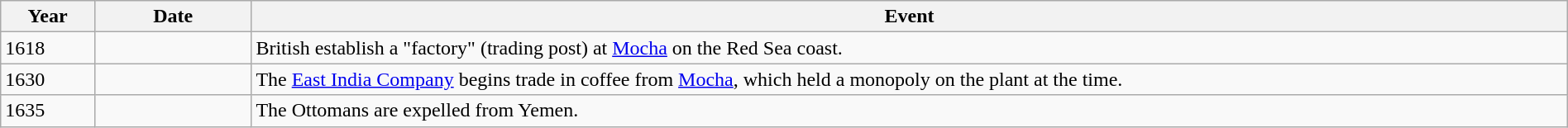<table class="wikitable" width="100%">
<tr>
<th style="width:6%">Year</th>
<th style="width:10%">Date</th>
<th>Event</th>
</tr>
<tr>
<td>1618</td>
<td></td>
<td>British establish a "factory" (trading post) at <a href='#'>Mocha</a> on the Red Sea coast.</td>
</tr>
<tr>
<td>1630</td>
<td></td>
<td>The <a href='#'>East India Company</a> begins trade in coffee from <a href='#'>Mocha</a>, which held a monopoly on the plant at the time.</td>
</tr>
<tr>
<td>1635</td>
<td></td>
<td>The Ottomans are expelled from Yemen.</td>
</tr>
</table>
